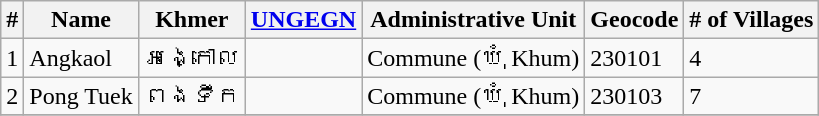<table class="wikitable sortable">
<tr>
<th>#</th>
<th>Name</th>
<th>Khmer</th>
<th><a href='#'>UNGEGN</a></th>
<th>Administrative Unit</th>
<th>Geocode</th>
<th># of Villages</th>
</tr>
<tr>
<td>1</td>
<td>Angkaol</td>
<td>អង្កោល</td>
<td></td>
<td>Commune (ឃុំ Khum)</td>
<td>230101</td>
<td>4</td>
</tr>
<tr>
<td>2</td>
<td>Pong Tuek</td>
<td>ពងទឹក</td>
<td></td>
<td>Commune (ឃុំ Khum)</td>
<td>230103</td>
<td>7</td>
</tr>
<tr>
</tr>
</table>
